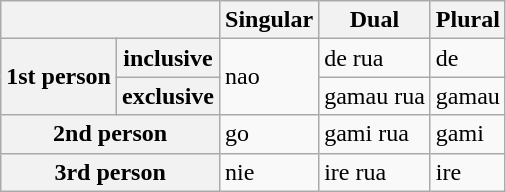<table class="wikitable">
<tr>
<th colspan="2"></th>
<th>Singular</th>
<th>Dual</th>
<th>Plural</th>
</tr>
<tr>
<th rowspan="2">1st person</th>
<th>inclusive</th>
<td rowspan="2">nao</td>
<td>de rua</td>
<td>de</td>
</tr>
<tr>
<th>exclusive</th>
<td>gamau rua</td>
<td>gamau</td>
</tr>
<tr>
<th colspan="2">2nd person</th>
<td>go</td>
<td>gami rua</td>
<td>gami</td>
</tr>
<tr>
<th colspan="2">3rd person</th>
<td>nie</td>
<td>ire rua</td>
<td>ire</td>
</tr>
</table>
